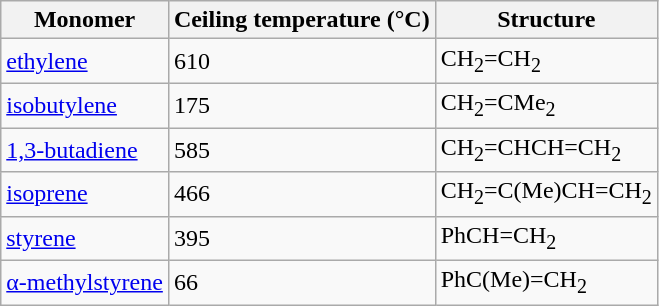<table class="wikitable">
<tr>
<th>Monomer</th>
<th>Ceiling temperature (°C)</th>
<th>Structure</th>
</tr>
<tr>
<td><a href='#'>ethylene</a></td>
<td>610</td>
<td>CH<sub>2</sub>=CH<sub>2</sub></td>
</tr>
<tr>
<td><a href='#'>isobutylene</a></td>
<td>175</td>
<td>CH<sub>2</sub>=CMe<sub>2</sub></td>
</tr>
<tr>
<td><a href='#'>1,3-butadiene</a></td>
<td>585</td>
<td>CH<sub>2</sub>=CHCH=CH<sub>2</sub></td>
</tr>
<tr>
<td><a href='#'>isoprene</a></td>
<td>466</td>
<td>CH<sub>2</sub>=C(Me)CH=CH<sub>2</sub></td>
</tr>
<tr>
<td><a href='#'>styrene</a></td>
<td>395</td>
<td>PhCH=CH<sub>2</sub></td>
</tr>
<tr>
<td><a href='#'>α-methylstyrene</a></td>
<td>66</td>
<td>PhC(Me)=CH<sub>2</sub></td>
</tr>
</table>
